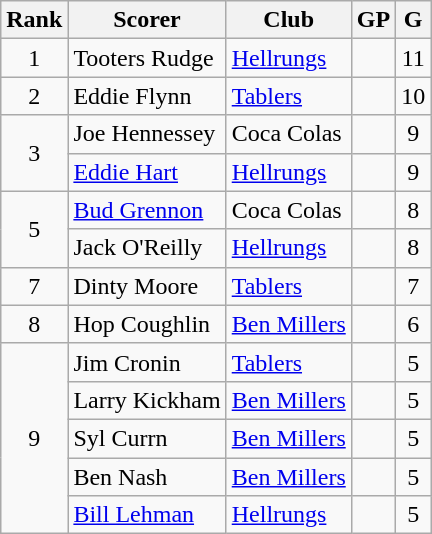<table class="wikitable">
<tr>
<th>Rank</th>
<th>Scorer</th>
<th>Club</th>
<th>GP</th>
<th>G</th>
</tr>
<tr>
<td align=center>1</td>
<td>Tooters Rudge</td>
<td><a href='#'>Hellrungs</a></td>
<td align=center></td>
<td align=center>11</td>
</tr>
<tr>
<td align=center>2</td>
<td>Eddie Flynn</td>
<td><a href='#'>Tablers</a></td>
<td align=center></td>
<td align=center>10</td>
</tr>
<tr>
<td rowspan=2 align=center>3</td>
<td>Joe Hennessey</td>
<td>Coca Colas</td>
<td align=center></td>
<td align=center>9</td>
</tr>
<tr>
<td><a href='#'>Eddie Hart</a></td>
<td><a href='#'>Hellrungs</a></td>
<td align=center></td>
<td align=center>9</td>
</tr>
<tr>
<td rowspan=2 align=center>5</td>
<td><a href='#'>Bud Grennon</a></td>
<td>Coca Colas</td>
<td align=center></td>
<td align=center>8</td>
</tr>
<tr>
<td>Jack O'Reilly</td>
<td><a href='#'>Hellrungs</a></td>
<td align=center></td>
<td align=center>8</td>
</tr>
<tr>
<td align=center>7</td>
<td>Dinty Moore</td>
<td><a href='#'>Tablers</a></td>
<td align=center></td>
<td align=center>7</td>
</tr>
<tr>
<td align=center>8</td>
<td>Hop Coughlin</td>
<td><a href='#'>Ben Millers</a></td>
<td align=center></td>
<td align=center>6</td>
</tr>
<tr>
<td rowspan=5 align=center>9</td>
<td>Jim Cronin</td>
<td><a href='#'>Tablers</a></td>
<td align=center></td>
<td align=center>5</td>
</tr>
<tr>
<td>Larry Kickham</td>
<td><a href='#'>Ben Millers</a></td>
<td align=center></td>
<td align=center>5</td>
</tr>
<tr>
<td>Syl Currn</td>
<td><a href='#'>Ben Millers</a></td>
<td align=center></td>
<td align=center>5</td>
</tr>
<tr>
<td>Ben Nash</td>
<td><a href='#'>Ben Millers</a></td>
<td align=center></td>
<td align=center>5</td>
</tr>
<tr>
<td><a href='#'>Bill Lehman</a></td>
<td><a href='#'>Hellrungs</a></td>
<td align=center></td>
<td align=center>5</td>
</tr>
</table>
